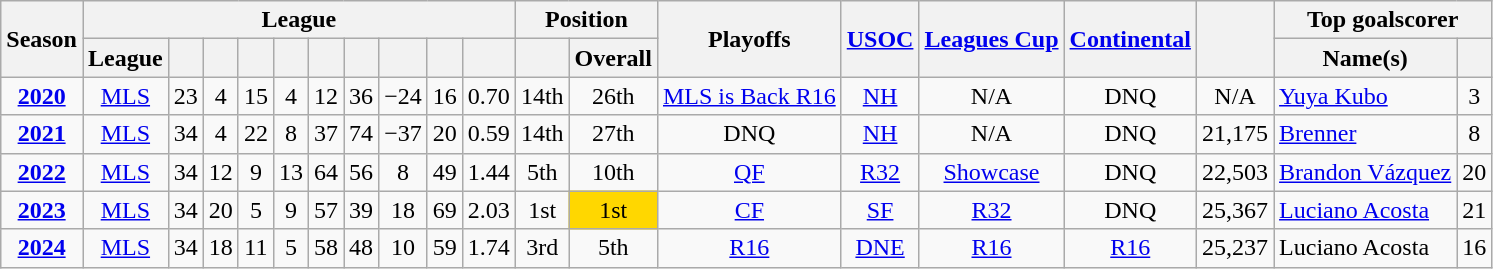<table class="wikitable" style="text-align:center">
<tr>
<th rowspan=2>Season</th>
<th colspan=10>League</th>
<th colspan=2>Position</th>
<th rowspan=2>Playoffs</th>
<th rowspan=2><a href='#'>USOC</a></th>
<th rowspan="2"><a href='#'>Leagues Cup</a></th>
<th rowspan="2"><a href='#'>Continental</a></th>
<th rowspan="2"><a href='#'></a></th>
<th colspan=2>Top goalscorer</th>
</tr>
<tr>
<th>League</th>
<th></th>
<th></th>
<th></th>
<th></th>
<th></th>
<th></th>
<th></th>
<th></th>
<th></th>
<th></th>
<th>Overall</th>
<th>Name(s)</th>
<th></th>
</tr>
<tr>
<td><strong><a href='#'>2020</a></strong></td>
<td><a href='#'>MLS</a></td>
<td>23</td>
<td>4</td>
<td>15</td>
<td>4</td>
<td>12</td>
<td>36</td>
<td>−24</td>
<td>16</td>
<td>0.70</td>
<td>14th</td>
<td>26th</td>
<td><a href='#'>MLS is Back R16</a></td>
<td><a href='#'>NH</a></td>
<td>N/A</td>
<td>DNQ</td>
<td>N/A</td>
<td align="left"><a href='#'>Yuya Kubo</a></td>
<td>3</td>
</tr>
<tr>
<td><strong><a href='#'>2021</a></strong></td>
<td><a href='#'>MLS</a></td>
<td>34</td>
<td>4</td>
<td>22</td>
<td>8</td>
<td>37</td>
<td>74</td>
<td>−37</td>
<td>20</td>
<td>0.59</td>
<td>14th</td>
<td>27th</td>
<td>DNQ</td>
<td><a href='#'>NH</a></td>
<td>N/A</td>
<td>DNQ</td>
<td>21,175</td>
<td align="left"><a href='#'>Brenner</a></td>
<td>8</td>
</tr>
<tr>
<td><strong><a href='#'>2022</a></strong></td>
<td><a href='#'>MLS</a></td>
<td>34</td>
<td>12</td>
<td>9</td>
<td>13</td>
<td>64</td>
<td>56</td>
<td>8</td>
<td>49</td>
<td>1.44</td>
<td>5th</td>
<td>10th</td>
<td><a href='#'>QF</a></td>
<td><a href='#'>R32</a></td>
<td><a href='#'>Showcase</a></td>
<td>DNQ</td>
<td>22,503</td>
<td align="left"><a href='#'>Brandon Vázquez</a><br></td>
<td>20</td>
</tr>
<tr>
<td><strong><a href='#'>2023</a></strong></td>
<td><a href='#'>MLS</a></td>
<td>34</td>
<td>20</td>
<td>5</td>
<td>9</td>
<td>57</td>
<td>39</td>
<td>18</td>
<td>69</td>
<td>2.03</td>
<td>1st</td>
<td bgcolor="gold">1st</td>
<td><a href='#'>CF</a></td>
<td><a href='#'>SF</a></td>
<td><a href='#'>R32</a></td>
<td>DNQ</td>
<td>25,367</td>
<td align="left"><a href='#'>Luciano Acosta</a></td>
<td>21</td>
</tr>
<tr>
<td><a href='#'><strong>2024</strong></a></td>
<td><a href='#'>MLS</a></td>
<td>34</td>
<td>18</td>
<td>11</td>
<td>5</td>
<td>58</td>
<td>48</td>
<td>10</td>
<td>59</td>
<td>1.74</td>
<td>3rd</td>
<td>5th</td>
<td><a href='#'>R16</a></td>
<td><a href='#'>DNE</a></td>
<td><a href='#'>R16</a></td>
<td><a href='#'>R16</a></td>
<td>25,237</td>
<td align="left">Luciano Acosta</td>
<td>16</td>
</tr>
</table>
